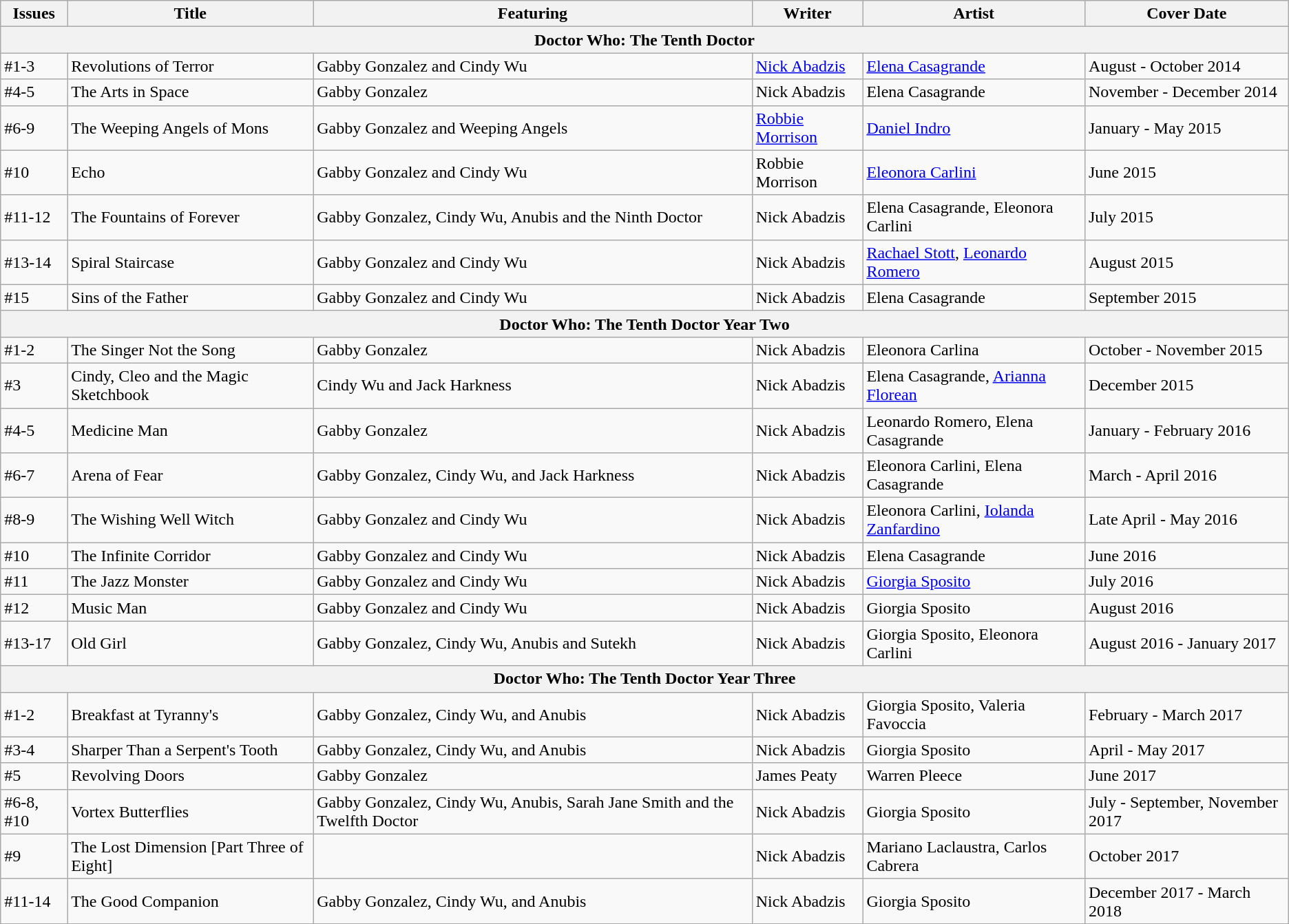<table class="wikitable">
<tr>
<th>Issues</th>
<th>Title</th>
<th>Featuring</th>
<th>Writer</th>
<th>Artist</th>
<th>Cover Date</th>
</tr>
<tr>
<th colspan="6">Doctor Who: The Tenth Doctor</th>
</tr>
<tr>
<td>#1-3</td>
<td>Revolutions of Terror</td>
<td>Gabby Gonzalez and Cindy Wu</td>
<td><a href='#'>Nick Abadzis</a></td>
<td><a href='#'>Elena Casagrande</a></td>
<td>August - October 2014</td>
</tr>
<tr>
<td>#4-5</td>
<td>The Arts in Space</td>
<td>Gabby Gonzalez</td>
<td>Nick Abadzis</td>
<td>Elena Casagrande</td>
<td>November - December 2014</td>
</tr>
<tr>
<td>#6-9</td>
<td>The Weeping Angels of Mons</td>
<td>Gabby Gonzalez and Weeping Angels</td>
<td><a href='#'>Robbie Morrison</a></td>
<td><a href='#'>Daniel Indro</a></td>
<td>January - May 2015</td>
</tr>
<tr>
<td>#10</td>
<td>Echo</td>
<td>Gabby Gonzalez and Cindy Wu</td>
<td>Robbie Morrison</td>
<td><a href='#'>Eleonora Carlini</a></td>
<td>June 2015</td>
</tr>
<tr>
<td>#11-12</td>
<td>The Fountains of Forever</td>
<td>Gabby Gonzalez, Cindy Wu, Anubis and the Ninth Doctor</td>
<td>Nick Abadzis</td>
<td>Elena Casagrande, Eleonora Carlini</td>
<td>July 2015</td>
</tr>
<tr>
<td>#13-14</td>
<td>Spiral Staircase</td>
<td>Gabby Gonzalez and Cindy Wu</td>
<td>Nick Abadzis</td>
<td><a href='#'>Rachael Stott</a>, <a href='#'>Leonardo Romero</a></td>
<td>August 2015</td>
</tr>
<tr>
<td>#15</td>
<td>Sins of the Father</td>
<td>Gabby Gonzalez and Cindy Wu</td>
<td>Nick Abadzis</td>
<td>Elena Casagrande</td>
<td>September 2015</td>
</tr>
<tr>
<th colspan="6">Doctor Who: The Tenth Doctor Year Two</th>
</tr>
<tr>
<td>#1-2</td>
<td>The Singer Not the Song</td>
<td>Gabby Gonzalez</td>
<td>Nick Abadzis</td>
<td>Eleonora Carlina</td>
<td>October - November 2015</td>
</tr>
<tr>
<td>#3</td>
<td>Cindy, Cleo and the Magic Sketchbook</td>
<td>Cindy Wu and Jack Harkness</td>
<td>Nick Abadzis</td>
<td>Elena Casagrande, <a href='#'>Arianna Florean</a></td>
<td>December 2015</td>
</tr>
<tr>
<td>#4-5</td>
<td>Medicine Man</td>
<td>Gabby Gonzalez</td>
<td>Nick Abadzis</td>
<td>Leonardo Romero, Elena Casagrande</td>
<td>January - February 2016</td>
</tr>
<tr>
<td>#6-7</td>
<td>Arena of Fear</td>
<td>Gabby Gonzalez, Cindy Wu, and Jack Harkness</td>
<td>Nick Abadzis</td>
<td>Eleonora Carlini, Elena Casagrande</td>
<td>March - April 2016</td>
</tr>
<tr>
<td>#8-9</td>
<td>The Wishing Well Witch</td>
<td>Gabby Gonzalez and Cindy Wu</td>
<td>Nick Abadzis</td>
<td>Eleonora Carlini, <a href='#'>Iolanda Zanfardino</a></td>
<td>Late April - May 2016</td>
</tr>
<tr>
<td>#10</td>
<td>The Infinite Corridor</td>
<td>Gabby Gonzalez and Cindy Wu</td>
<td>Nick Abadzis</td>
<td>Elena Casagrande</td>
<td>June 2016</td>
</tr>
<tr>
<td>#11</td>
<td>The Jazz Monster</td>
<td>Gabby Gonzalez and Cindy Wu</td>
<td>Nick Abadzis</td>
<td><a href='#'>Giorgia Sposito</a></td>
<td>July 2016</td>
</tr>
<tr>
<td>#12</td>
<td>Music Man</td>
<td>Gabby Gonzalez and Cindy Wu</td>
<td>Nick Abadzis</td>
<td>Giorgia Sposito</td>
<td>August 2016</td>
</tr>
<tr>
<td>#13-17</td>
<td>Old Girl</td>
<td>Gabby Gonzalez, Cindy Wu, Anubis and Sutekh</td>
<td>Nick Abadzis</td>
<td>Giorgia Sposito, Eleonora Carlini</td>
<td>August 2016 - January 2017</td>
</tr>
<tr>
<th colspan="6">Doctor Who: The Tenth Doctor Year Three</th>
</tr>
<tr>
<td>#1-2</td>
<td>Breakfast at Tyranny's</td>
<td>Gabby Gonzalez, Cindy Wu, and Anubis</td>
<td>Nick Abadzis</td>
<td>Giorgia Sposito, Valeria Favoccia</td>
<td>February - March 2017</td>
</tr>
<tr>
<td>#3-4</td>
<td>Sharper Than a Serpent's Tooth</td>
<td>Gabby Gonzalez, Cindy Wu, and Anubis</td>
<td>Nick Abadzis</td>
<td>Giorgia Sposito</td>
<td>April - May 2017</td>
</tr>
<tr>
<td>#5</td>
<td>Revolving Doors</td>
<td>Gabby Gonzalez</td>
<td>James Peaty</td>
<td>Warren Pleece</td>
<td>June 2017</td>
</tr>
<tr>
<td>#6-8, #10</td>
<td>Vortex Butterflies</td>
<td>Gabby Gonzalez, Cindy Wu, Anubis, Sarah Jane Smith and the Twelfth Doctor</td>
<td>Nick Abadzis</td>
<td>Giorgia Sposito</td>
<td>July - September, November 2017</td>
</tr>
<tr>
<td>#9</td>
<td>The Lost Dimension [Part Three of Eight]</td>
<td></td>
<td>Nick Abadzis</td>
<td>Mariano Laclaustra, Carlos Cabrera</td>
<td>October 2017</td>
</tr>
<tr>
<td>#11-14</td>
<td>The Good Companion</td>
<td>Gabby Gonzalez, Cindy Wu, and Anubis</td>
<td>Nick Abadzis</td>
<td>Giorgia Sposito</td>
<td>December 2017 - March 2018</td>
</tr>
</table>
